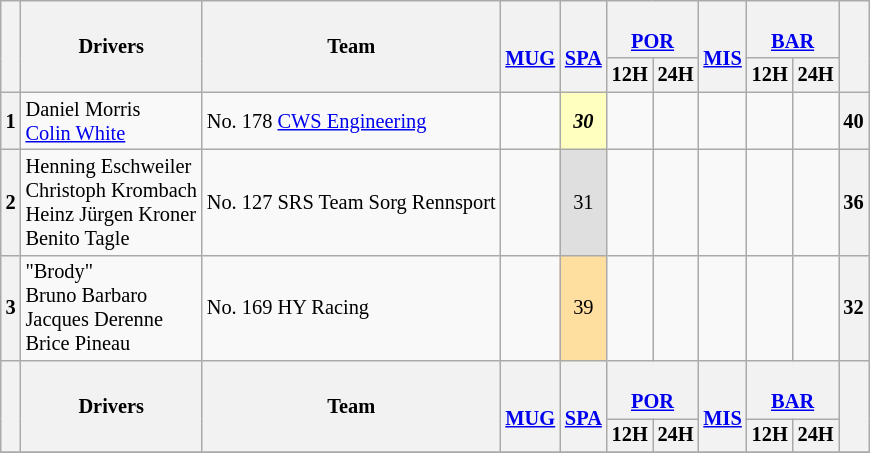<table align=left| class="wikitable" style="font-size: 85%; text-align: center;">
<tr valign="top">
<th rowspan=2 valign=middle></th>
<th rowspan=2 valign=middle>Drivers</th>
<th rowspan=2 valign=middle>Team</th>
<th rowspan=2 valign=middle><br><a href='#'>MUG</a></th>
<th rowspan=2 valign=middle><br><a href='#'>SPA</a></th>
<th colspan=2><br><a href='#'>POR</a></th>
<th rowspan=2 valign=middle><br><a href='#'>MIS</a></th>
<th colspan=2><br><a href='#'>BAR</a></th>
<th rowspan=2 valign=middle>  </th>
</tr>
<tr>
<th>12H</th>
<th>24H</th>
<th>12H</th>
<th>24H</th>
</tr>
<tr>
<th>1</th>
<td align=left> Daniel Morris<br> <a href='#'>Colin White</a></td>
<td align=left> No. 178 <a href='#'>CWS Engineering</a></td>
<td></td>
<td style="background:#FFFFBF;"><strong><em>30</em></strong></td>
<td></td>
<td></td>
<td></td>
<td></td>
<td></td>
<th>40</th>
</tr>
<tr>
<th>2</th>
<td align=left> Henning Eschweiler<br> Christoph Krombach<br> Heinz Jürgen Kroner<br> Benito Tagle</td>
<td align=left> No. 127 SRS Team Sorg Rennsport</td>
<td></td>
<td style="background:#DFDFDF;">31</td>
<td></td>
<td></td>
<td></td>
<td></td>
<td></td>
<th>36</th>
</tr>
<tr>
<th>3</th>
<td align=left> "Brody"<br> Bruno Barbaro<br> Jacques Derenne<br> Brice Pineau</td>
<td align=left> No. 169 HY Racing</td>
<td></td>
<td style="background:#FFDF9F;">39</td>
<td></td>
<td></td>
<td></td>
<td></td>
<td></td>
<th>32</th>
</tr>
<tr>
<th rowspan=2 valign=middle></th>
<th rowspan=2 valign=middle>Drivers</th>
<th rowspan=2 valign=middle>Team</th>
<th rowspan=2 valign=middle><br><a href='#'>MUG</a></th>
<th rowspan=2 valign=middle><br><a href='#'>SPA</a></th>
<th colspan=2><br><a href='#'>POR</a></th>
<th rowspan=2 valign=middle><br><a href='#'>MIS</a></th>
<th colspan=2><br><a href='#'>BAR</a></th>
<th rowspan=2 valign=middle>  </th>
</tr>
<tr>
<th>12H</th>
<th>24H</th>
<th>12H</th>
<th>24H</th>
</tr>
<tr>
</tr>
</table>
